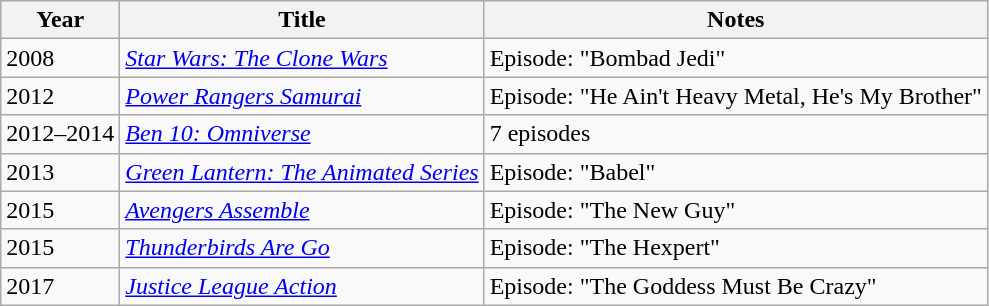<table class="wikitable sortable">
<tr>
<th>Year</th>
<th>Title</th>
<th>Notes</th>
</tr>
<tr>
<td>2008</td>
<td><em><a href='#'>Star Wars: The Clone Wars</a></em></td>
<td>Episode: "Bombad Jedi"</td>
</tr>
<tr>
<td>2012</td>
<td><em><a href='#'>Power Rangers Samurai</a></em></td>
<td>Episode: "He Ain't Heavy Metal, He's My Brother"</td>
</tr>
<tr>
<td>2012–2014</td>
<td><em><a href='#'>Ben 10: Omniverse</a></em></td>
<td>7 episodes</td>
</tr>
<tr>
<td>2013</td>
<td><em><a href='#'>Green Lantern: The Animated Series</a></em></td>
<td>Episode: "Babel"</td>
</tr>
<tr>
<td>2015</td>
<td><em><a href='#'>Avengers Assemble</a></em></td>
<td>Episode: "The New Guy"</td>
</tr>
<tr>
<td>2015</td>
<td><em><a href='#'>Thunderbirds Are Go</a></em></td>
<td>Episode: "The Hexpert"</td>
</tr>
<tr>
<td>2017</td>
<td><em><a href='#'>Justice League Action</a></em></td>
<td>Episode: "The Goddess Must Be Crazy"</td>
</tr>
</table>
